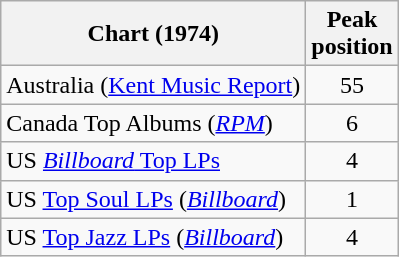<table class="wikitable">
<tr>
<th>Chart (1974)</th>
<th>Peak<br>position</th>
</tr>
<tr>
<td>Australia (<a href='#'>Kent Music Report</a>)</td>
<td style="text-align:center;">55</td>
</tr>
<tr>
<td>Canada Top Albums (<em><a href='#'>RPM</a></em>)</td>
<td style="text-align:center;">6</td>
</tr>
<tr>
<td>US <a href='#'><em>Billboard</em> Top LPs</a></td>
<td align="center">4</td>
</tr>
<tr>
<td>US <a href='#'>Top Soul LPs</a> (<em><a href='#'>Billboard</a></em>)</td>
<td align="center">1</td>
</tr>
<tr>
<td>US <a href='#'>Top Jazz LPs</a> (<em><a href='#'>Billboard</a></em>)</td>
<td align="center">4</td>
</tr>
</table>
